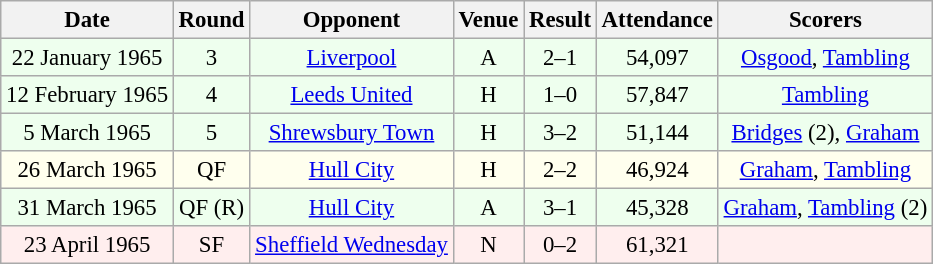<table class="wikitable sortable" style="font-size:95%; text-align:center">
<tr>
<th>Date</th>
<th>Round</th>
<th>Opponent</th>
<th>Venue</th>
<th>Result</th>
<th>Attendance</th>
<th>Scorers</th>
</tr>
<tr bgcolor = "#EEFFEE">
<td>22 January 1965</td>
<td>3</td>
<td><a href='#'>Liverpool</a></td>
<td>A</td>
<td>2–1</td>
<td>54,097</td>
<td><a href='#'>Osgood</a>, <a href='#'>Tambling</a></td>
</tr>
<tr bgcolor = "#EEFFEE">
<td>12 February 1965</td>
<td>4</td>
<td><a href='#'>Leeds United</a></td>
<td>H</td>
<td>1–0</td>
<td>57,847</td>
<td><a href='#'>Tambling</a></td>
</tr>
<tr bgcolor = "#EEFFEE">
<td>5 March 1965</td>
<td>5</td>
<td><a href='#'>Shrewsbury Town</a></td>
<td>H</td>
<td>3–2</td>
<td>51,144</td>
<td><a href='#'>Bridges</a> (2), <a href='#'>Graham</a></td>
</tr>
<tr bgcolor = "#FFFFEE">
<td>26 March 1965</td>
<td>QF</td>
<td><a href='#'>Hull City</a></td>
<td>H</td>
<td>2–2</td>
<td>46,924</td>
<td><a href='#'>Graham</a>, <a href='#'>Tambling</a></td>
</tr>
<tr bgcolor = "#EEFFEE">
<td>31 March 1965</td>
<td>QF (R)</td>
<td><a href='#'>Hull City</a></td>
<td>A</td>
<td>3–1</td>
<td>45,328</td>
<td><a href='#'>Graham</a>, <a href='#'>Tambling</a> (2)</td>
</tr>
<tr bgcolor = "#FFEEEE">
<td>23 April 1965</td>
<td>SF</td>
<td><a href='#'>Sheffield Wednesday</a></td>
<td>N</td>
<td>0–2</td>
<td>61,321</td>
<td></td>
</tr>
</table>
